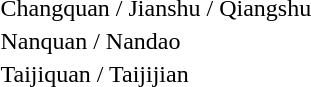<table>
<tr>
<td>Changquan / Jianshu / Qiangshu</td>
<td></td>
<td></td>
<td></td>
</tr>
<tr>
<td>Nanquan / Nandao</td>
<td></td>
<td></td>
<td></td>
</tr>
<tr>
<td>Taijiquan / Taijijian</td>
<td></td>
<td></td>
<td></td>
</tr>
</table>
